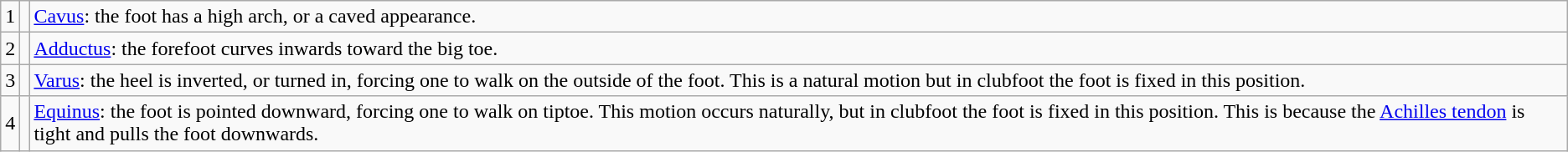<table class="wikitable">
<tr>
<td>1</td>
<td></td>
<td><a href='#'>Cavus</a>: the foot has a high arch, or a caved appearance.</td>
</tr>
<tr>
<td>2</td>
<td></td>
<td><a href='#'>Adductus</a>: the forefoot curves inwards toward the big toe.</td>
</tr>
<tr>
<td>3</td>
<td></td>
<td><a href='#'>Varus</a>: the heel is inverted, or turned in, forcing one to walk on the outside of the foot. This is a natural motion but in clubfoot the foot is fixed in this position.</td>
</tr>
<tr>
<td>4</td>
<td></td>
<td><a href='#'>Equinus</a>: the foot is pointed downward, forcing one to walk on tiptoe. This motion occurs naturally, but in clubfoot the foot is fixed in this position. This is because the <a href='#'>Achilles tendon</a> is tight and pulls the foot downwards.</td>
</tr>
</table>
